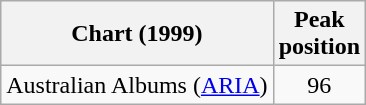<table class="wikitable">
<tr>
<th>Chart (1999)</th>
<th>Peak<br>position</th>
</tr>
<tr>
<td>Australian Albums (<a href='#'>ARIA</a>)</td>
<td align="center">96</td>
</tr>
</table>
